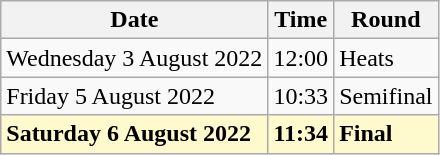<table class="wikitable">
<tr>
<th>Date</th>
<th>Time</th>
<th>Round</th>
</tr>
<tr>
<td>Wednesday 3 August 2022</td>
<td>12:00</td>
<td>Heats</td>
</tr>
<tr>
<td>Friday 5 August 2022</td>
<td>10:33</td>
<td>Semifinal</td>
</tr>
<tr>
<td style=background:lemonchiffon><strong>Saturday 6 August 2022</strong></td>
<td style=background:lemonchiffon><strong>11:34</strong></td>
<td style=background:lemonchiffon><strong>Final</strong></td>
</tr>
</table>
